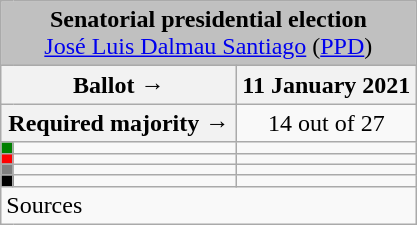<table class="wikitable" style="text-align:center;">
<tr>
<td colspan="4" align="center" bgcolor="#C0C0C0"><strong>Senatorial presidential election</strong><br><a href='#'>José Luis Dalmau Santiago</a> (<a href='#'>PPD</a>)</td>
</tr>
<tr>
<th colspan="2" style="width:150px;">Ballot →</th>
<th>11 January 2021</th>
</tr>
<tr>
<th colspan="2">Required majority →</th>
<td>14 out of 27 </td>
</tr>
<tr>
<th style="width:1px; background:green;"></th>
<td style="text-align:left;"></td>
<td></td>
</tr>
<tr>
<th style="background:red;"></th>
<td style="text-align:left;"></td>
<td></td>
</tr>
<tr>
<th style="background:gray;"></th>
<td style="text-align:left;"></td>
<td></td>
</tr>
<tr>
<th style="background:black;"></th>
<td style="text-align:left;"></td>
<td></td>
</tr>
<tr>
<td style="text-align:left;" colspan="4">Sources</td>
</tr>
</table>
